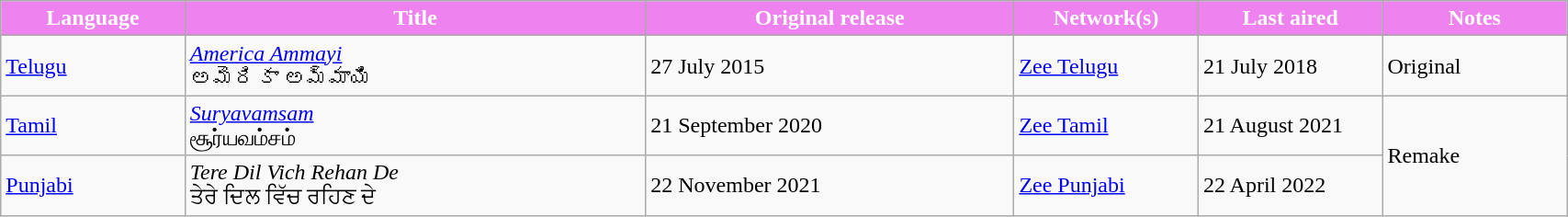<table class="wikitable plainrowheaders" style="width: 90%; margin-right: 0;">
<tr style="color:white">
<th style="background:Violet; width:10%;">Language</th>
<th style="background:Violet; width:25%;">Title</th>
<th style="background:Violet; width:20%;">Original release</th>
<th style="background:Violet; width:10%;">Network(s)</th>
<th style="background:Violet; width:10%;">Last aired</th>
<th style="background:Violet; width:10%;">Notes</th>
</tr>
<tr>
<td><a href='#'>Telugu</a></td>
<td><em><a href='#'>America Ammayi</a></em> <br> అమెరికా అమ్మాయి</td>
<td>27 July 2015</td>
<td><a href='#'>Zee Telugu</a></td>
<td>21 July 2018</td>
<td>Original</td>
</tr>
<tr>
<td><a href='#'>Tamil</a></td>
<td><em><a href='#'>Suryavamsam</a></em> <br> சூர்யவம்சம்</td>
<td>21 September 2020</td>
<td><a href='#'>Zee Tamil</a></td>
<td>21 August 2021</td>
<td rowspan="2">Remake</td>
</tr>
<tr>
<td><a href='#'>Punjabi</a></td>
<td><em>Tere Dil Vich Rehan De</em> <br> ਤੇਰੇ ਦਿਲ ਵਿੱਚ ਰਹਿਣ ਦੇ</td>
<td>22 November 2021</td>
<td><a href='#'>Zee Punjabi</a></td>
<td>22 April 2022</td>
</tr>
</table>
